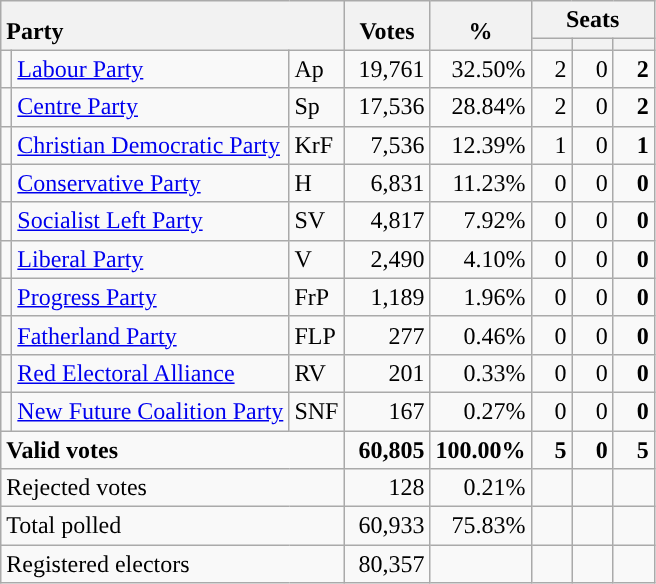<table class="wikitable" border="1" style="text-align:right;">
<tr>
<th style="text-align:left;" valign=bottom rowspan=2 colspan=3>Party</th>
<th align=center valign=bottom rowspan=2 width="50">Votes</th>
<th align=center valign=bottom rowspan=2 width="50">%</th>
<th colspan=3>Seats</th>
</tr>
<tr>
<th align=center valign=bottom width="20"><small></small></th>
<th align=center valign=bottom width="20"><small><a href='#'></a></small></th>
<th align=center valign=bottom width="20"><small></small></th>
</tr>
<tr>
<td style="color:inherit;background:"></td>
<td align=left><a href='#'>Labour Party</a></td>
<td align=left>Ap</td>
<td>19,761</td>
<td>32.50%</td>
<td>2</td>
<td>0</td>
<td><strong>2</strong></td>
</tr>
<tr>
<td style="color:inherit;background:"></td>
<td align=left><a href='#'>Centre Party</a></td>
<td align=left>Sp</td>
<td>17,536</td>
<td>28.84%</td>
<td>2</td>
<td>0</td>
<td><strong>2</strong></td>
</tr>
<tr>
<td style="color:inherit;background:"></td>
<td align=left><a href='#'>Christian Democratic Party</a></td>
<td align=left>KrF</td>
<td>7,536</td>
<td>12.39%</td>
<td>1</td>
<td>0</td>
<td><strong>1</strong></td>
</tr>
<tr>
<td style="color:inherit;background:"></td>
<td align=left><a href='#'>Conservative Party</a></td>
<td align=left>H</td>
<td>6,831</td>
<td>11.23%</td>
<td>0</td>
<td>0</td>
<td><strong>0</strong></td>
</tr>
<tr>
<td style="color:inherit;background:"></td>
<td align=left><a href='#'>Socialist Left Party</a></td>
<td align=left>SV</td>
<td>4,817</td>
<td>7.92%</td>
<td>0</td>
<td>0</td>
<td><strong>0</strong></td>
</tr>
<tr>
<td style="color:inherit;background:"></td>
<td align=left><a href='#'>Liberal Party</a></td>
<td align=left>V</td>
<td>2,490</td>
<td>4.10%</td>
<td>0</td>
<td>0</td>
<td><strong>0</strong></td>
</tr>
<tr>
<td style="color:inherit;background:"></td>
<td align=left><a href='#'>Progress Party</a></td>
<td align=left>FrP</td>
<td>1,189</td>
<td>1.96%</td>
<td>0</td>
<td>0</td>
<td><strong>0</strong></td>
</tr>
<tr>
<td style="color:inherit;background:"></td>
<td align=left><a href='#'>Fatherland Party</a></td>
<td align=left>FLP</td>
<td>277</td>
<td>0.46%</td>
<td>0</td>
<td>0</td>
<td><strong>0</strong></td>
</tr>
<tr>
<td style="color:inherit;background:"></td>
<td align=left><a href='#'>Red Electoral Alliance</a></td>
<td align=left>RV</td>
<td>201</td>
<td>0.33%</td>
<td>0</td>
<td>0</td>
<td><strong>0</strong></td>
</tr>
<tr>
<td style="color:inherit;background:"></td>
<td align=left><a href='#'>New Future Coalition Party</a></td>
<td align=left>SNF</td>
<td>167</td>
<td>0.27%</td>
<td>0</td>
<td>0</td>
<td><strong>0</strong></td>
</tr>
<tr style="font-weight:bold">
<td align=left colspan=3>Valid votes</td>
<td>60,805</td>
<td>100.00%</td>
<td>5</td>
<td>0</td>
<td>5</td>
</tr>
<tr>
<td align=left colspan=3>Rejected votes</td>
<td>128</td>
<td>0.21%</td>
<td></td>
<td></td>
<td></td>
</tr>
<tr>
<td align=left colspan=3>Total polled</td>
<td>60,933</td>
<td>75.83%</td>
<td></td>
<td></td>
<td></td>
</tr>
<tr>
<td align=left colspan=3>Registered electors</td>
<td>80,357</td>
<td></td>
<td></td>
<td></td>
<td></td>
</tr>
</table>
